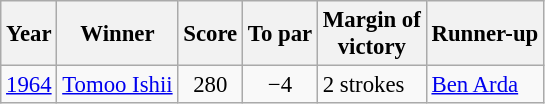<table class="wikitable" style="font-size:95%">
<tr>
<th>Year</th>
<th>Winner</th>
<th>Score</th>
<th>To par</th>
<th>Margin of<br>victory</th>
<th>Runner-up</th>
</tr>
<tr>
<td><a href='#'>1964</a></td>
<td> <a href='#'>Tomoo Ishii</a></td>
<td align=center>280</td>
<td align=center>−4</td>
<td>2 strokes</td>
<td> <a href='#'>Ben Arda</a></td>
</tr>
</table>
